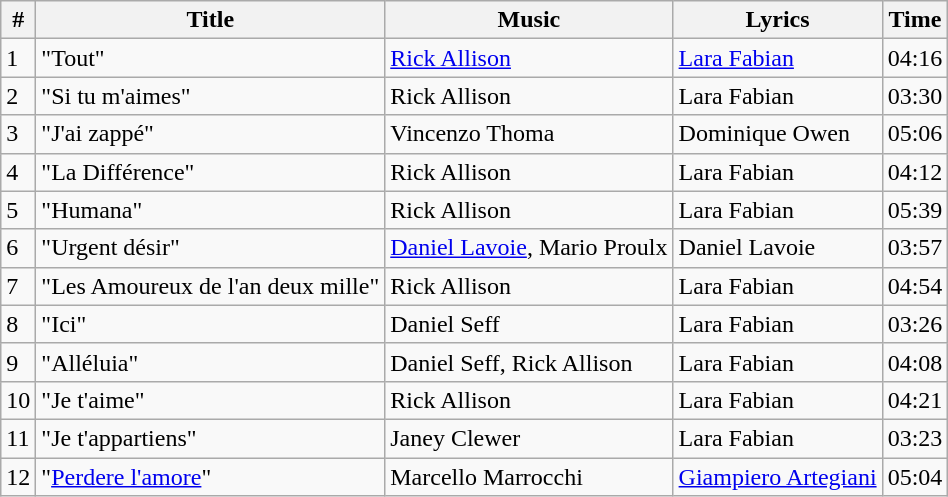<table class="wikitable">
<tr>
<th>#</th>
<th>Title</th>
<th>Music</th>
<th>Lyrics</th>
<th>Time</th>
</tr>
<tr>
<td>1</td>
<td>"Tout"</td>
<td><a href='#'>Rick Allison</a></td>
<td><a href='#'>Lara Fabian</a></td>
<td>04:16</td>
</tr>
<tr>
<td>2</td>
<td>"Si tu m'aimes"</td>
<td>Rick Allison</td>
<td>Lara Fabian</td>
<td>03:30</td>
</tr>
<tr>
<td>3</td>
<td>"J'ai zappé"</td>
<td>Vincenzo Thoma</td>
<td>Dominique Owen</td>
<td>05:06</td>
</tr>
<tr>
<td>4</td>
<td>"La Différence"</td>
<td>Rick Allison</td>
<td>Lara Fabian</td>
<td>04:12</td>
</tr>
<tr>
<td>5</td>
<td>"Humana"</td>
<td>Rick Allison</td>
<td>Lara Fabian</td>
<td>05:39</td>
</tr>
<tr>
<td>6</td>
<td>"Urgent désir"</td>
<td><a href='#'>Daniel Lavoie</a>, Mario Proulx</td>
<td>Daniel Lavoie</td>
<td>03:57</td>
</tr>
<tr>
<td>7</td>
<td>"Les Amoureux de l'an deux mille"</td>
<td>Rick Allison</td>
<td>Lara Fabian</td>
<td>04:54</td>
</tr>
<tr>
<td>8</td>
<td>"Ici"</td>
<td>Daniel Seff</td>
<td>Lara Fabian</td>
<td>03:26</td>
</tr>
<tr>
<td>9</td>
<td>"Alléluia"</td>
<td>Daniel Seff, Rick Allison</td>
<td>Lara Fabian</td>
<td>04:08</td>
</tr>
<tr>
<td>10</td>
<td>"Je t'aime"</td>
<td>Rick Allison</td>
<td>Lara Fabian</td>
<td>04:21</td>
</tr>
<tr>
<td>11</td>
<td>"Je t'appartiens"</td>
<td>Janey Clewer</td>
<td>Lara Fabian</td>
<td>03:23</td>
</tr>
<tr>
<td>12</td>
<td>"<a href='#'>Perdere l'amore</a>"</td>
<td>Marcello Marrocchi</td>
<td><a href='#'>Giampiero Artegiani</a></td>
<td>05:04</td>
</tr>
</table>
